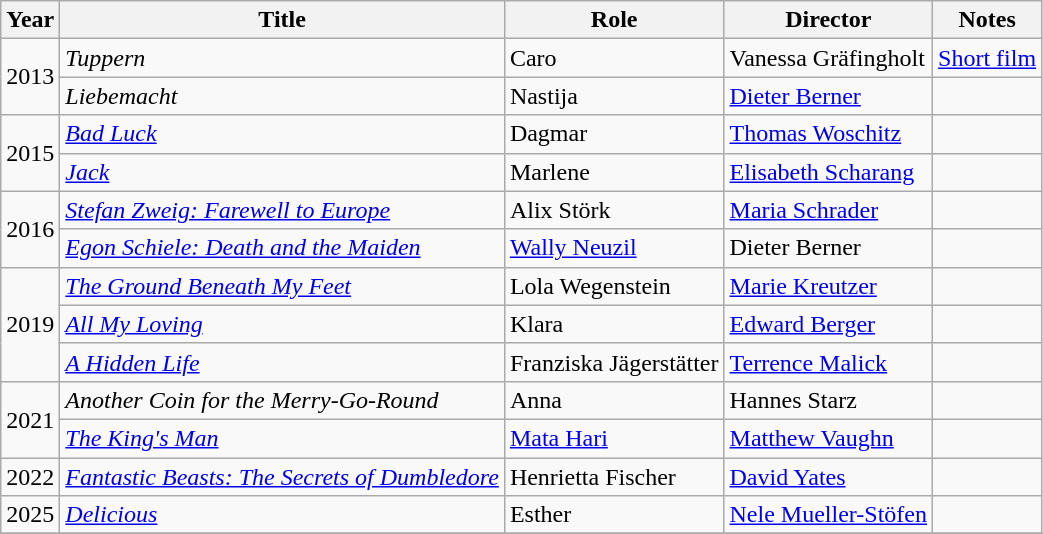<table class = "wikitable sortable">
<tr>
<th>Year</th>
<th>Title</th>
<th>Role</th>
<th>Director</th>
<th>Notes</th>
</tr>
<tr>
<td rowspan="2">2013</td>
<td><em>Tuppern</em></td>
<td>Caro</td>
<td>Vanessa Gräfingholt</td>
<td><a href='#'>Short film</a></td>
</tr>
<tr>
<td><em>Liebemacht</em></td>
<td>Nastija</td>
<td><a href='#'>Dieter Berner</a></td>
<td></td>
</tr>
<tr>
<td rowspan="2">2015</td>
<td><em><a href='#'>Bad Luck</a></em></td>
<td>Dagmar</td>
<td><a href='#'>Thomas Woschitz</a></td>
<td></td>
</tr>
<tr>
<td><em><a href='#'>Jack</a></em></td>
<td>Marlene</td>
<td><a href='#'>Elisabeth Scharang</a></td>
<td></td>
</tr>
<tr>
<td rowspan="2">2016</td>
<td><em><a href='#'>Stefan Zweig: Farewell to Europe</a></em></td>
<td>Alix Störk</td>
<td><a href='#'>Maria Schrader</a></td>
<td></td>
</tr>
<tr>
<td><em><a href='#'>Egon Schiele: Death and the Maiden</a></em></td>
<td><a href='#'>Wally Neuzil</a></td>
<td>Dieter Berner</td>
<td></td>
</tr>
<tr>
<td rowspan="3">2019</td>
<td><em><a href='#'>The Ground Beneath My Feet</a></em></td>
<td>Lola Wegenstein</td>
<td><a href='#'>Marie Kreutzer</a></td>
<td></td>
</tr>
<tr>
<td><em><a href='#'>All My Loving</a></em></td>
<td>Klara</td>
<td><a href='#'>Edward Berger</a></td>
<td></td>
</tr>
<tr>
<td><em><a href='#'>A Hidden Life</a></em></td>
<td>Franziska Jägerstätter</td>
<td><a href='#'>Terrence Malick</a></td>
<td></td>
</tr>
<tr>
<td rowspan="2">2021</td>
<td><em>Another Coin for the Merry-Go-Round</em></td>
<td>Anna</td>
<td>Hannes Starz</td>
<td></td>
</tr>
<tr>
<td><em><a href='#'>The King's Man</a></em></td>
<td><a href='#'>Mata Hari</a></td>
<td><a href='#'>Matthew Vaughn</a></td>
<td></td>
</tr>
<tr>
<td>2022</td>
<td><em><a href='#'>Fantastic Beasts: The Secrets of Dumbledore</a></em></td>
<td>Henrietta Fischer</td>
<td><a href='#'>David Yates</a></td>
<td></td>
</tr>
<tr>
<td>2025</td>
<td><em><a href='#'>Delicious</a></em></td>
<td>Esther</td>
<td><a href='#'>Nele Mueller-Stöfen</a></td>
<td></td>
</tr>
<tr>
</tr>
</table>
